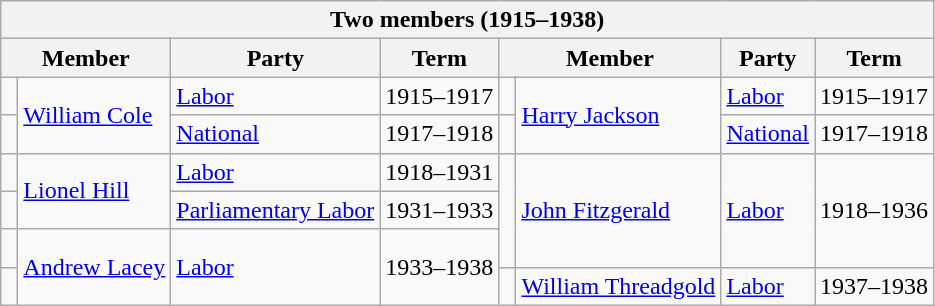<table class="wikitable">
<tr>
<th colspan=8>Two members (1915–1938)</th>
</tr>
<tr>
<th colspan=2>Member</th>
<th>Party</th>
<th>Term</th>
<th colspan=2>Member</th>
<th>Party</th>
<th>Term</th>
</tr>
<tr>
<td> </td>
<td rowspan=2><a href='#'>William Cole</a></td>
<td><a href='#'>Labor</a></td>
<td>1915–1917</td>
<td> </td>
<td rowspan=2><a href='#'>Harry Jackson</a></td>
<td><a href='#'>Labor</a></td>
<td>1915–1917</td>
</tr>
<tr>
<td> </td>
<td><a href='#'>National</a></td>
<td>1917–1918</td>
<td> </td>
<td><a href='#'>National</a></td>
<td>1917–1918</td>
</tr>
<tr>
<td> </td>
<td rowspan=2><a href='#'>Lionel Hill</a></td>
<td><a href='#'>Labor</a></td>
<td>1918–1931</td>
<td rowspan=3 > </td>
<td rowspan=3><a href='#'>John Fitzgerald</a></td>
<td rowspan=3><a href='#'>Labor</a></td>
<td rowspan=3>1918–1936</td>
</tr>
<tr>
<td> </td>
<td><a href='#'>Parliamentary Labor</a></td>
<td>1931–1933</td>
</tr>
<tr>
<td> </td>
<td rowspan=2><a href='#'>Andrew Lacey</a></td>
<td rowspan=2><a href='#'>Labor</a></td>
<td rowspan=2>1933–1938</td>
</tr>
<tr>
<td> </td>
<td> </td>
<td><a href='#'>William Threadgold</a></td>
<td><a href='#'>Labor</a></td>
<td>1937–1938</td>
</tr>
</table>
